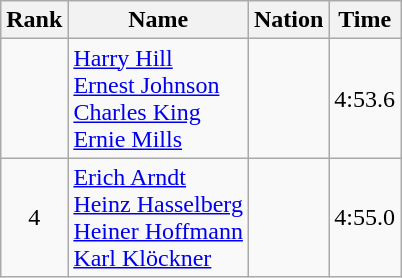<table class="wikitable sortable" style="text-align:center">
<tr>
<th>Rank</th>
<th>Name</th>
<th>Nation</th>
<th>Time</th>
</tr>
<tr>
<td></td>
<td align=left><a href='#'>Harry Hill</a><br><a href='#'>Ernest Johnson</a><br><a href='#'>Charles King</a><br><a href='#'>Ernie Mills</a></td>
<td align=left></td>
<td>4:53.6</td>
</tr>
<tr>
<td>4</td>
<td align=left><a href='#'>Erich Arndt</a><br><a href='#'>Heinz Hasselberg</a><br><a href='#'>Heiner Hoffmann</a><br><a href='#'>Karl Klöckner</a></td>
<td align=left></td>
<td>4:55.0</td>
</tr>
</table>
